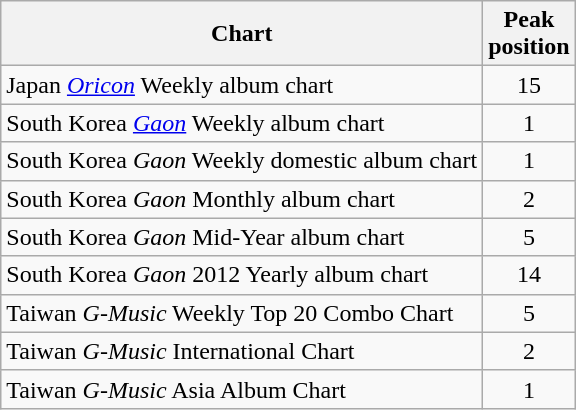<table class="wikitable sortable">
<tr>
<th>Chart</th>
<th>Peak<br>position</th>
</tr>
<tr>
<td>Japan <em><a href='#'>Oricon</a></em> Weekly album chart</td>
<td align="center">15</td>
</tr>
<tr>
<td>South Korea <em><a href='#'>Gaon</a></em> Weekly album chart</td>
<td align="center">1</td>
</tr>
<tr>
<td>South Korea <em>Gaon</em> Weekly domestic album chart</td>
<td align="center">1</td>
</tr>
<tr>
<td>South Korea <em>Gaon</em> Monthly album chart</td>
<td align="center">2</td>
</tr>
<tr>
<td>South Korea <em>Gaon</em> Mid-Year album chart</td>
<td align="center">5</td>
</tr>
<tr>
<td>South Korea <em>Gaon</em> 2012 Yearly album chart</td>
<td align="center">14</td>
</tr>
<tr>
<td>Taiwan <em>G-Music</em> Weekly Top 20 Combo Chart</td>
<td align="center">5</td>
</tr>
<tr>
<td>Taiwan <em>G-Music</em> International Chart</td>
<td align="center">2</td>
</tr>
<tr>
<td>Taiwan <em>G-Music</em> Asia Album Chart</td>
<td align="center">1</td>
</tr>
</table>
